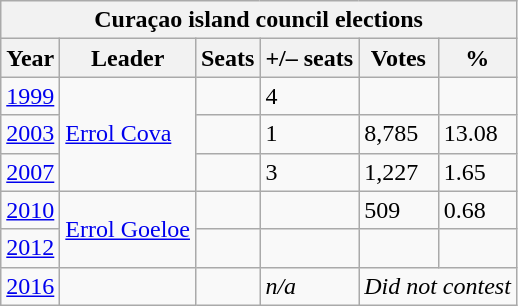<table class="wikitable">
<tr>
<th colspan="6">Curaçao island council elections</th>
</tr>
<tr>
<th>Year</th>
<th>Leader</th>
<th>Seats</th>
<th>+/– seats</th>
<th>Votes</th>
<th>%</th>
</tr>
<tr>
<td><a href='#'>1999</a></td>
<td rowspan="3"><a href='#'>Errol Cova</a></td>
<td></td>
<td> 4</td>
<td></td>
<td></td>
</tr>
<tr>
<td><a href='#'>2003</a></td>
<td></td>
<td> 1</td>
<td>8,785</td>
<td>13.08</td>
</tr>
<tr>
<td><a href='#'>2007</a></td>
<td></td>
<td> 3</td>
<td>1,227</td>
<td>1.65</td>
</tr>
<tr>
<td><a href='#'>2010</a></td>
<td rowspan="2"><a href='#'>Errol Goeloe</a></td>
<td></td>
<td></td>
<td>509</td>
<td>0.68</td>
</tr>
<tr>
<td><a href='#'>2012</a></td>
<td></td>
<td></td>
<td></td>
<td></td>
</tr>
<tr>
<td><a href='#'>2016</a></td>
<td></td>
<td></td>
<td><em>n/a</em></td>
<td colspan="2"><em>Did not contest</em></td>
</tr>
</table>
